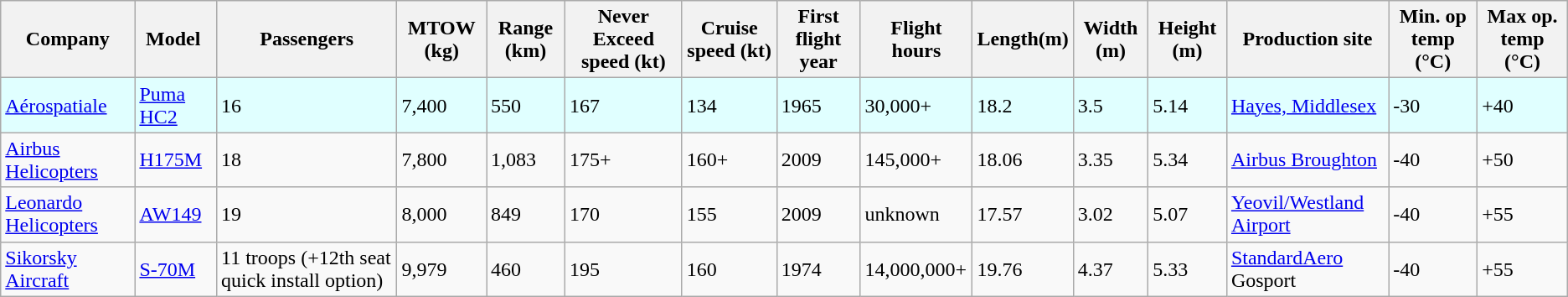<table class="wikitable sortable">
<tr>
<th> Company </th>
<th>Model </th>
<th>Passengers</th>
<th>MTOW (kg)</th>
<th>Range (km)</th>
<th>Never Exceed speed (kt)</th>
<th>Cruise speed (kt)</th>
<th>First flight year</th>
<th>Flight hours</th>
<th>Length(m)</th>
<th>Width (m)</th>
<th>Height (m)</th>
<th>Production site</th>
<th>Min. op temp (°C)</th>
<th>Max op. temp (°C)</th>
</tr>
<tr style="background: Lightcyan">
<td><a href='#'>Aérospatiale</a></td>
<td><a href='#'>Puma HC2</a> </td>
<td>16</td>
<td>7,400</td>
<td>550</td>
<td>167</td>
<td>134</td>
<td>1965</td>
<td>30,000+</td>
<td>18.2</td>
<td>3.5</td>
<td>5.14</td>
<td><a href='#'>Hayes, Middlesex</a></td>
<td>-30</td>
<td>+40</td>
</tr>
<tr>
<td><a href='#'>Airbus Helicopters</a></td>
<td><a href='#'>H175M</a></td>
<td>18</td>
<td>7,800</td>
<td>1,083</td>
<td>175+</td>
<td>160+</td>
<td>2009</td>
<td>145,000+</td>
<td>18.06</td>
<td>3.35</td>
<td>5.34</td>
<td><a href='#'>Airbus Broughton</a></td>
<td>-40</td>
<td>+50</td>
</tr>
<tr>
<td><a href='#'>Leonardo Helicopters</a></td>
<td><a href='#'>AW149</a></td>
<td>19</td>
<td>8,000</td>
<td>849 </td>
<td>170</td>
<td>155</td>
<td>2009</td>
<td>unknown</td>
<td>17.57</td>
<td>3.02</td>
<td>5.07</td>
<td><a href='#'>Yeovil/Westland Airport</a></td>
<td>-40</td>
<td>+55</td>
</tr>
<tr>
<td><a href='#'>Sikorsky Aircraft</a> </td>
<td><a href='#'>S-70M</a></td>
<td>11 troops (+12th seat quick install option)</td>
<td>9,979</td>
<td>460</td>
<td>195</td>
<td>160</td>
<td>1974</td>
<td>14,000,000+</td>
<td>19.76</td>
<td>4.37</td>
<td>5.33</td>
<td><a href='#'>StandardAero</a> Gosport</td>
<td>-40</td>
<td>+55</td>
</tr>
</table>
